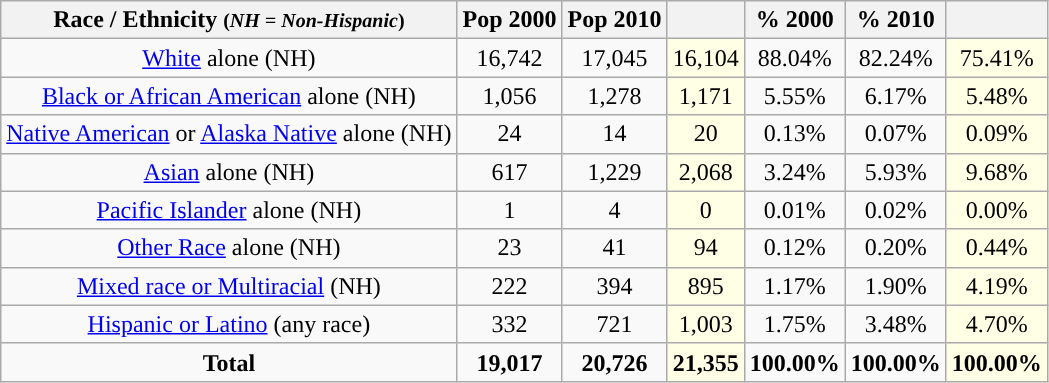<table class="wikitable" style="text-align:center;">
<tr>
<th>Race / Ethnicity <small>(<em>NH = Non-Hispanic</em>)</small></th>
<th>Pop 2000</th>
<th>Pop 2010</th>
<th></th>
<th>% 2000</th>
<th>% 2010</th>
<th></th>
</tr>
<tr>
<td><a href='#'>White</a> alone (NH)</td>
<td>16,742</td>
<td>17,045</td>
<td style='background: #ffffe6;'>16,104</td>
<td>88.04%</td>
<td>82.24%</td>
<td style='background: #ffffe6;'>75.41%</td>
</tr>
<tr>
<td><a href='#'>Black or African American</a> alone (NH)</td>
<td>1,056</td>
<td>1,278</td>
<td style='background: #ffffe6;'>1,171</td>
<td>5.55%</td>
<td>6.17%</td>
<td style='background: #ffffe6;'>5.48%</td>
</tr>
<tr>
<td><a href='#'>Native American</a> or <a href='#'>Alaska Native</a> alone (NH)</td>
<td>24</td>
<td>14</td>
<td style='background: #ffffe6;'>20</td>
<td>0.13%</td>
<td>0.07%</td>
<td style='background: #ffffe6;'>0.09%</td>
</tr>
<tr>
<td><a href='#'>Asian</a> alone (NH)</td>
<td>617</td>
<td>1,229</td>
<td style='background: #ffffe6;'>2,068</td>
<td>3.24%</td>
<td>5.93%</td>
<td style='background: #ffffe6;'>9.68%</td>
</tr>
<tr>
<td><a href='#'>Pacific Islander</a> alone (NH)</td>
<td>1</td>
<td>4</td>
<td style='background: #ffffe6;'>0</td>
<td>0.01%</td>
<td>0.02%</td>
<td style='background: #ffffe6;'>0.00%</td>
</tr>
<tr>
<td><a href='#'>Other Race</a> alone (NH)</td>
<td>23</td>
<td>41</td>
<td style='background: #ffffe6;'>94</td>
<td>0.12%</td>
<td>0.20%</td>
<td style='background: #ffffe6;'>0.44%</td>
</tr>
<tr>
<td><a href='#'>Mixed race or Multiracial</a> (NH)</td>
<td>222</td>
<td>394</td>
<td style='background: #ffffe6;'>895</td>
<td>1.17%</td>
<td>1.90%</td>
<td style='background: #ffffe6;'>4.19%</td>
</tr>
<tr>
<td><a href='#'>Hispanic or Latino</a> (any race)</td>
<td>332</td>
<td>721</td>
<td style='background: #ffffe6;'>1,003</td>
<td>1.75%</td>
<td>3.48%</td>
<td style='background: #ffffe6;'>4.70%</td>
</tr>
<tr>
<td><strong>Total</strong></td>
<td><strong>19,017</strong></td>
<td><strong>20,726</strong></td>
<td style='background: #ffffe6;'><strong>21,355</strong></td>
<td><strong>100.00%</strong></td>
<td><strong>100.00%</strong></td>
<td style='background: #ffffe6;'><strong>100.00%</strong></td>
</tr>
</table>
